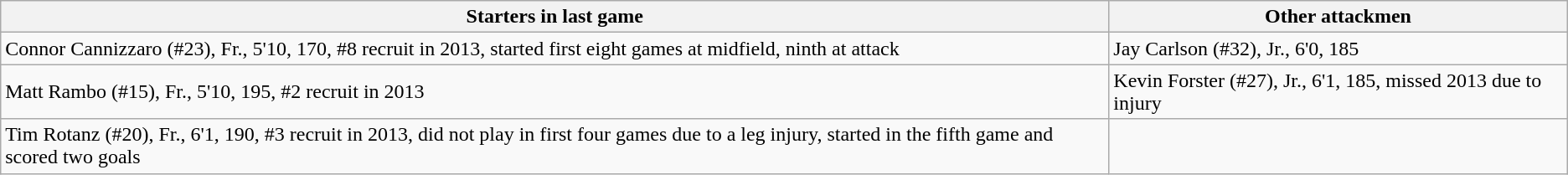<table class="wikitable">
<tr>
<th>Starters in last game</th>
<th>Other attackmen</th>
</tr>
<tr>
<td>Connor Cannizzaro (#23), Fr., 5'10, 170, #8 recruit in 2013, started first eight games at midfield, ninth at attack</td>
<td>Jay Carlson (#32), Jr., 6'0, 185</td>
</tr>
<tr>
<td>Matt Rambo (#15), Fr., 5'10, 195, #2 recruit in 2013</td>
<td>Kevin Forster (#27), Jr., 6'1, 185, missed 2013 due to injury</td>
</tr>
<tr>
<td>Tim Rotanz (#20), Fr., 6'1, 190, #3 recruit in 2013, did not play in first four games due to a leg injury, started in the fifth game and scored two goals</td>
<td></td>
</tr>
</table>
